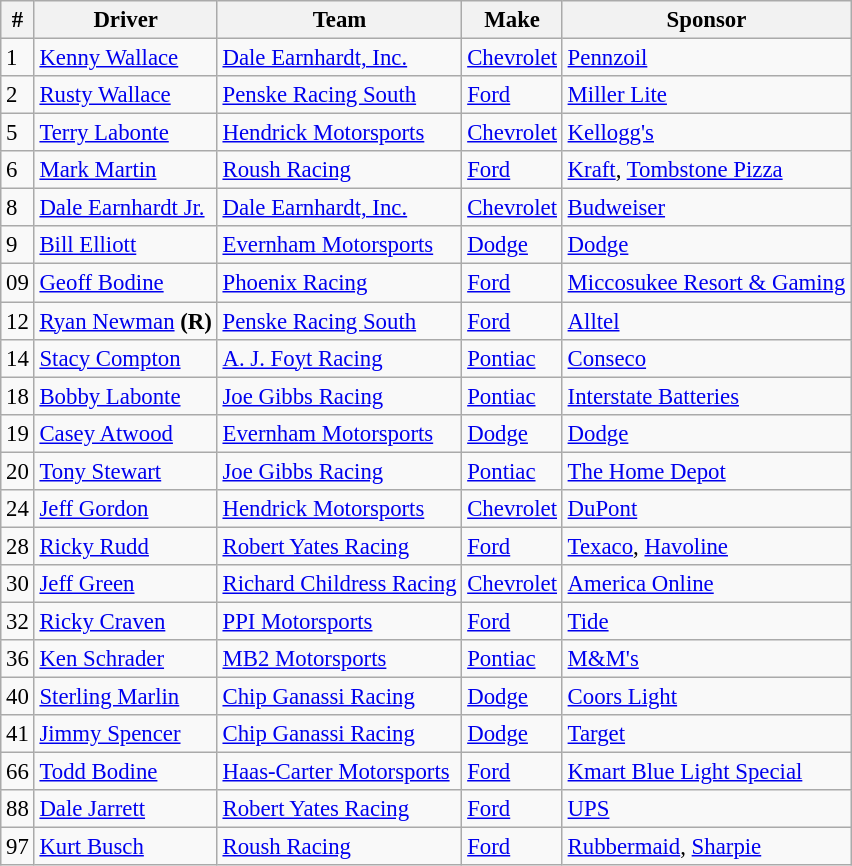<table class="wikitable" style="font-size:95%">
<tr>
<th>#</th>
<th>Driver</th>
<th>Team</th>
<th>Make</th>
<th>Sponsor</th>
</tr>
<tr>
<td>1</td>
<td><a href='#'>Kenny Wallace</a></td>
<td><a href='#'>Dale Earnhardt, Inc.</a></td>
<td><a href='#'>Chevrolet</a></td>
<td><a href='#'>Pennzoil</a></td>
</tr>
<tr>
<td>2</td>
<td><a href='#'>Rusty Wallace</a></td>
<td><a href='#'>Penske Racing South</a></td>
<td><a href='#'>Ford</a></td>
<td><a href='#'>Miller Lite</a></td>
</tr>
<tr>
<td>5</td>
<td><a href='#'>Terry Labonte</a></td>
<td><a href='#'>Hendrick Motorsports</a></td>
<td><a href='#'>Chevrolet</a></td>
<td><a href='#'>Kellogg's</a></td>
</tr>
<tr>
<td>6</td>
<td><a href='#'>Mark Martin</a></td>
<td><a href='#'>Roush Racing</a></td>
<td><a href='#'>Ford</a></td>
<td><a href='#'>Kraft</a>, <a href='#'>Tombstone Pizza</a></td>
</tr>
<tr>
<td>8</td>
<td><a href='#'>Dale Earnhardt Jr.</a></td>
<td><a href='#'>Dale Earnhardt, Inc.</a></td>
<td><a href='#'>Chevrolet</a></td>
<td><a href='#'>Budweiser</a></td>
</tr>
<tr>
<td>9</td>
<td><a href='#'>Bill Elliott</a></td>
<td><a href='#'>Evernham Motorsports</a></td>
<td><a href='#'>Dodge</a></td>
<td><a href='#'>Dodge</a></td>
</tr>
<tr>
<td>09</td>
<td><a href='#'>Geoff Bodine</a></td>
<td><a href='#'>Phoenix Racing</a></td>
<td><a href='#'>Ford</a></td>
<td><a href='#'>Miccosukee Resort & Gaming</a></td>
</tr>
<tr>
<td>12</td>
<td><a href='#'>Ryan Newman</a> <strong>(R)</strong></td>
<td><a href='#'>Penske Racing South</a></td>
<td><a href='#'>Ford</a></td>
<td><a href='#'>Alltel</a></td>
</tr>
<tr>
<td>14</td>
<td><a href='#'>Stacy Compton</a></td>
<td><a href='#'>A. J. Foyt Racing</a></td>
<td><a href='#'>Pontiac</a></td>
<td><a href='#'>Conseco</a></td>
</tr>
<tr>
<td>18</td>
<td><a href='#'>Bobby Labonte</a></td>
<td><a href='#'>Joe Gibbs Racing</a></td>
<td><a href='#'>Pontiac</a></td>
<td><a href='#'>Interstate Batteries</a></td>
</tr>
<tr>
<td>19</td>
<td><a href='#'>Casey Atwood</a></td>
<td><a href='#'>Evernham Motorsports</a></td>
<td><a href='#'>Dodge</a></td>
<td><a href='#'>Dodge</a></td>
</tr>
<tr>
<td>20</td>
<td><a href='#'>Tony Stewart</a></td>
<td><a href='#'>Joe Gibbs Racing</a></td>
<td><a href='#'>Pontiac</a></td>
<td><a href='#'>The Home Depot</a></td>
</tr>
<tr>
<td>24</td>
<td><a href='#'>Jeff Gordon</a></td>
<td><a href='#'>Hendrick Motorsports</a></td>
<td><a href='#'>Chevrolet</a></td>
<td><a href='#'>DuPont</a></td>
</tr>
<tr>
<td>28</td>
<td><a href='#'>Ricky Rudd</a></td>
<td><a href='#'>Robert Yates Racing</a></td>
<td><a href='#'>Ford</a></td>
<td><a href='#'>Texaco</a>, <a href='#'>Havoline</a></td>
</tr>
<tr>
<td>30</td>
<td><a href='#'>Jeff Green</a></td>
<td><a href='#'>Richard Childress Racing</a></td>
<td><a href='#'>Chevrolet</a></td>
<td><a href='#'>America Online</a></td>
</tr>
<tr>
<td>32</td>
<td><a href='#'>Ricky Craven</a></td>
<td><a href='#'>PPI Motorsports</a></td>
<td><a href='#'>Ford</a></td>
<td><a href='#'>Tide</a></td>
</tr>
<tr>
<td>36</td>
<td><a href='#'>Ken Schrader</a></td>
<td><a href='#'>MB2 Motorsports</a></td>
<td><a href='#'>Pontiac</a></td>
<td><a href='#'>M&M's</a></td>
</tr>
<tr>
<td>40</td>
<td><a href='#'>Sterling Marlin</a></td>
<td><a href='#'>Chip Ganassi Racing</a></td>
<td><a href='#'>Dodge</a></td>
<td><a href='#'>Coors Light</a></td>
</tr>
<tr>
<td>41</td>
<td><a href='#'>Jimmy Spencer</a></td>
<td><a href='#'>Chip Ganassi Racing</a></td>
<td><a href='#'>Dodge</a></td>
<td><a href='#'>Target</a></td>
</tr>
<tr>
<td>66</td>
<td><a href='#'>Todd Bodine</a></td>
<td><a href='#'>Haas-Carter Motorsports</a></td>
<td><a href='#'>Ford</a></td>
<td><a href='#'>Kmart Blue Light Special</a></td>
</tr>
<tr>
<td>88</td>
<td><a href='#'>Dale Jarrett</a></td>
<td><a href='#'>Robert Yates Racing</a></td>
<td><a href='#'>Ford</a></td>
<td><a href='#'>UPS</a></td>
</tr>
<tr>
<td>97</td>
<td><a href='#'>Kurt Busch</a></td>
<td><a href='#'>Roush Racing</a></td>
<td><a href='#'>Ford</a></td>
<td><a href='#'>Rubbermaid</a>, <a href='#'>Sharpie</a></td>
</tr>
</table>
